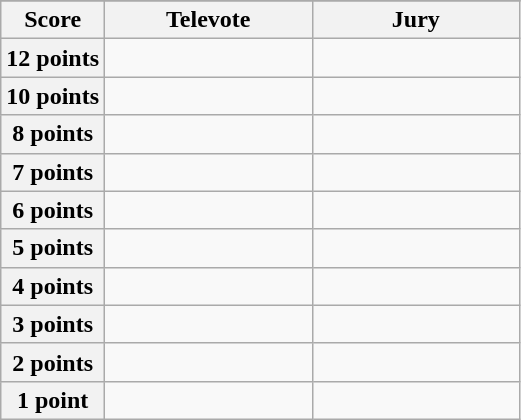<table class="wikitable">
<tr>
</tr>
<tr>
<th scope="col" width="20%">Score</th>
<th scope="col" width="40%">Televote</th>
<th scope="col" width="40%">Jury</th>
</tr>
<tr>
<th scope="row">12 points</th>
<td></td>
<td></td>
</tr>
<tr>
<th scope="row">10 points</th>
<td></td>
<td></td>
</tr>
<tr>
<th scope="row">8 points</th>
<td></td>
<td></td>
</tr>
<tr>
<th scope="row">7 points</th>
<td></td>
<td></td>
</tr>
<tr>
<th scope="row">6 points</th>
<td></td>
<td></td>
</tr>
<tr>
<th scope="row">5 points</th>
<td></td>
<td></td>
</tr>
<tr>
<th scope="row">4 points</th>
<td></td>
<td></td>
</tr>
<tr>
<th scope="row">3 points</th>
<td></td>
<td></td>
</tr>
<tr>
<th scope="row">2 points</th>
<td></td>
<td></td>
</tr>
<tr>
<th scope="row">1 point</th>
<td></td>
<td></td>
</tr>
</table>
